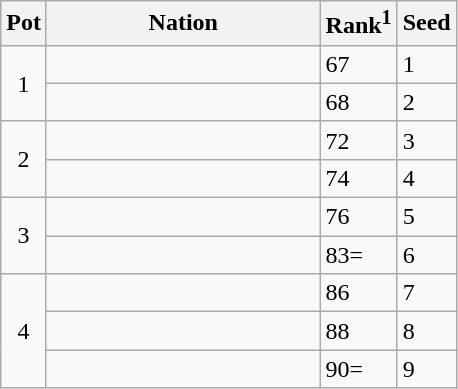<table class="wikitable">
<tr>
<th>Pot</th>
<th width="175">Nation</th>
<th>Rank<sup>1</sup></th>
<th>Seed</th>
</tr>
<tr>
<td rowspan=2 style="text-align:center;">1</td>
<td></td>
<td>67</td>
<td>1</td>
</tr>
<tr>
<td></td>
<td>68</td>
<td>2</td>
</tr>
<tr>
<td rowspan=2 style="text-align:center;">2</td>
<td></td>
<td>72</td>
<td>3</td>
</tr>
<tr>
<td></td>
<td>74</td>
<td>4</td>
</tr>
<tr>
<td rowspan=2 style="text-align:center;">3</td>
<td></td>
<td>76</td>
<td>5</td>
</tr>
<tr>
<td></td>
<td>83=</td>
<td>6</td>
</tr>
<tr>
<td rowspan=3 style="text-align:center;">4</td>
<td></td>
<td>86</td>
<td>7</td>
</tr>
<tr>
<td></td>
<td>88</td>
<td>8</td>
</tr>
<tr>
<td></td>
<td>90=</td>
<td>9</td>
</tr>
</table>
